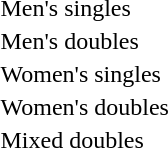<table>
<tr>
<td rowspan=2>Men's singles</td>
<td rowspan=2></td>
<td rowspan=2></td>
<td></td>
</tr>
<tr>
<td></td>
</tr>
<tr>
<td rowspan=2>Men's doubles</td>
<td rowspan=2></td>
<td rowspan=2></td>
<td></td>
</tr>
<tr>
<td></td>
</tr>
<tr>
<td rowspan=2>Women's singles</td>
<td rowspan=2></td>
<td rowspan=2></td>
<td></td>
</tr>
<tr>
<td></td>
</tr>
<tr>
<td rowspan=2>Women's doubles</td>
<td rowspan=2></td>
<td rowspan=2></td>
<td></td>
</tr>
<tr>
<td></td>
</tr>
<tr>
<td rowspan=2>Mixed doubles</td>
<td rowspan=2></td>
<td rowspan=2></td>
<td></td>
</tr>
<tr>
<td></td>
</tr>
</table>
